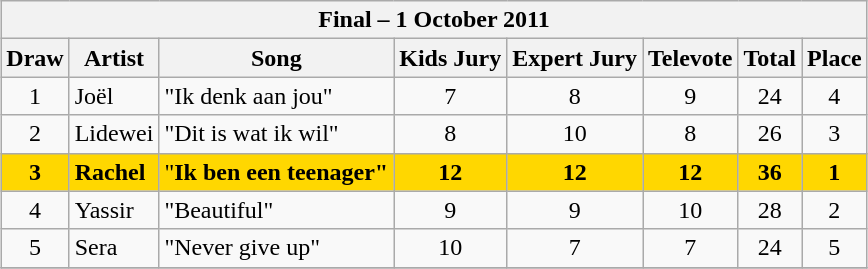<table class="sortable wikitable" style="margin: 1em auto 1em auto; text-align:center;">
<tr>
<th colspan="8">Final – 1 October 2011</th>
</tr>
<tr>
<th>Draw</th>
<th>Artist</th>
<th>Song</th>
<th>Kids Jury</th>
<th>Expert Jury</th>
<th>Televote</th>
<th>Total</th>
<th>Place</th>
</tr>
<tr>
<td>1</td>
<td align="left">Joël</td>
<td align="left">"Ik denk aan jou"</td>
<td>7</td>
<td>8</td>
<td>9</td>
<td>24</td>
<td>4</td>
</tr>
<tr>
<td>2</td>
<td align="left">Lidewei</td>
<td align="left">"Dit is wat ik wil"</td>
<td>8</td>
<td>10</td>
<td>8</td>
<td>26</td>
<td>3</td>
</tr>
<tr bgcolor="GOLD">
<td><strong>3</strong></td>
<td align="left"><strong>Rachel</strong></td>
<td align="left">"<strong>Ik ben een teenager"</strong></td>
<td><strong>12</strong></td>
<td><strong>12</strong></td>
<td><strong>12</strong></td>
<td><strong>36</strong></td>
<td><strong>1</strong></td>
</tr>
<tr>
<td>4</td>
<td align="left">Yassir</td>
<td align="left">"Beautiful"</td>
<td>9</td>
<td>9</td>
<td>10</td>
<td>28</td>
<td>2</td>
</tr>
<tr>
<td>5</td>
<td align="left">Sera</td>
<td align="left">"Never give up"</td>
<td>10</td>
<td>7</td>
<td>7</td>
<td>24</td>
<td>5</td>
</tr>
<tr>
</tr>
</table>
